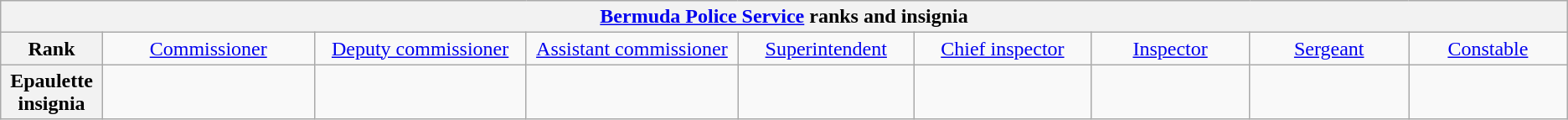<table class="wikitable" style="text-align: center;">
<tr>
<th colspan=10><a href='#'>Bermuda Police Service</a> ranks and insignia</th>
</tr>
<tr>
<th Width=5%>Rank</th>
<td Width=12%><a href='#'>Commissioner</a></td>
<td Width=12%><a href='#'>Deputy commissioner</a></td>
<td Width=12%><a href='#'>Assistant commissioner</a></td>
<td Width=10%><a href='#'>Superintendent</a></td>
<td Width=10%><a href='#'>Chief inspector</a></td>
<td Width=9%><a href='#'>Inspector</a></td>
<td Width=9%><a href='#'>Sergeant</a></td>
<td Width=9%><a href='#'>Constable</a></td>
</tr>
<tr>
<th>Epaulette insignia</th>
<td></td>
<td></td>
<td></td>
<td></td>
<td></td>
<td></td>
<td></td>
<td></td>
</tr>
</table>
